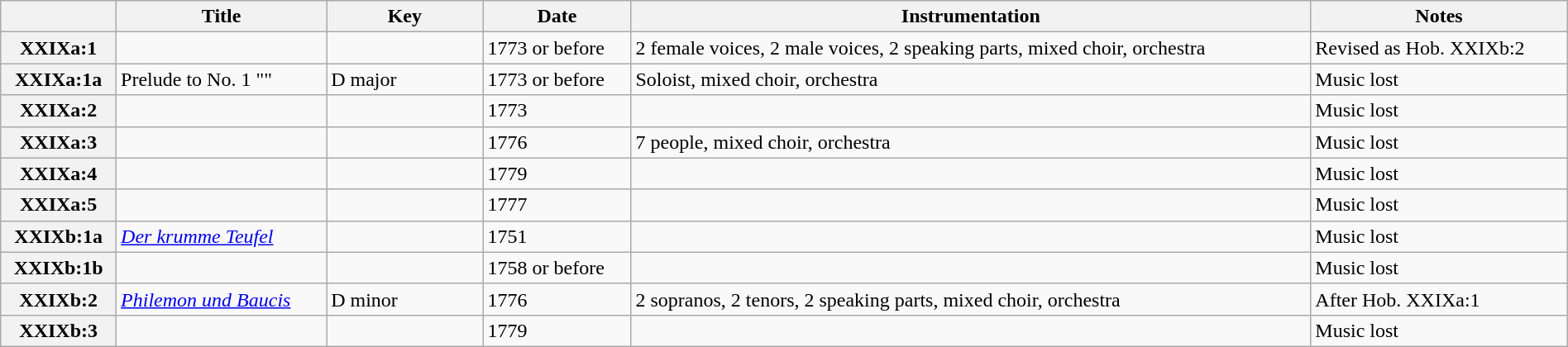<table class="wikitable sortable" style="text-align: left" width=100%>
<tr>
<th scope="col"><a href='#'></a></th>
<th scope="col">Title</th>
<th scope="col" style="width: 10%;">Key</th>
<th scope="col">Date</th>
<th scope="col">Instrumentation</th>
<th scope="col">Notes</th>
</tr>
<tr>
<th scope="row">XXIXa:1</th>
<td></td>
<td></td>
<td>1773 or before</td>
<td>2 female voices, 2 male voices, 2 speaking parts, mixed choir, orchestra</td>
<td>Revised as Hob. XXIXb:2</td>
</tr>
<tr>
<th scope="row">XXIXa:1a</th>
<td>Prelude to No. 1 ""</td>
<td>D major</td>
<td>1773 or before</td>
<td>Soloist, mixed choir, orchestra</td>
<td>Music lost</td>
</tr>
<tr>
<th scope="row">XXIXa:2</th>
<td></td>
<td></td>
<td>1773</td>
<td></td>
<td>Music lost</td>
</tr>
<tr>
<th scope="row">XXIXa:3</th>
<td></td>
<td></td>
<td>1776</td>
<td>7 people, mixed choir, orchestra</td>
<td>Music lost</td>
</tr>
<tr>
<th scope="row">XXIXa:4</th>
<td></td>
<td></td>
<td> 1779</td>
<td></td>
<td>Music lost</td>
</tr>
<tr>
<th scope="row">XXIXa:5</th>
<td></td>
<td></td>
<td>1777</td>
<td></td>
<td>Music lost</td>
</tr>
<tr>
<th scope="row">XXIXb:1a</th>
<td><em><a href='#'>Der krumme Teufel</a></em></td>
<td></td>
<td> 1751</td>
<td></td>
<td>Music lost</td>
</tr>
<tr>
<th scope="row">XXIXb:1b</th>
<td></td>
<td></td>
<td>1758 or before</td>
<td></td>
<td>Music lost</td>
</tr>
<tr>
<th scope="row">XXIXb:2</th>
<td><em><a href='#'>Philemon und Baucis</a></em></td>
<td>D minor</td>
<td>1776</td>
<td>2 sopranos, 2 tenors, 2 speaking parts, mixed choir, orchestra</td>
<td>After Hob. XXIXa:1</td>
</tr>
<tr>
<th scope="row">XXIXb:3</th>
<td></td>
<td></td>
<td>1779</td>
<td></td>
<td>Music lost</td>
</tr>
</table>
